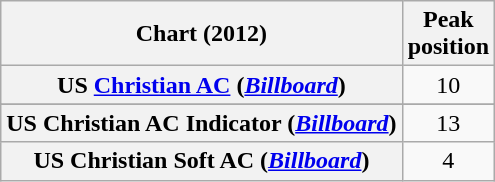<table class="wikitable sortable plainrowheaders" style="text-align:center">
<tr>
<th scope="col">Chart (2012)</th>
<th scope="col">Peak<br> position</th>
</tr>
<tr>
<th scope="row" align="left">US <a href='#'>Christian AC</a> (<em><a href='#'>Billboard</a></em>)</th>
<td>10</td>
</tr>
<tr>
</tr>
<tr>
</tr>
<tr>
<th scope="row" align="left">US Christian AC Indicator (<em><a href='#'>Billboard</a></em>)</th>
<td align="center">13</td>
</tr>
<tr>
<th scope="row" align="left">US Christian Soft AC (<em><a href='#'>Billboard</a></em>)</th>
<td align="center">4</td>
</tr>
</table>
